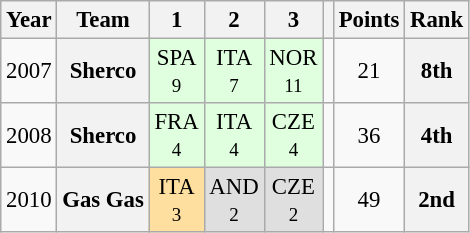<table class="wikitable" style="text-align:center; font-size:95%">
<tr>
<th>Year</th>
<th>Team</th>
<th>1</th>
<th>2</th>
<th>3</th>
<th></th>
<th>Points</th>
<th>Rank</th>
</tr>
<tr>
<td>2007</td>
<th>Sherco</th>
<td style="background:#DFFFDF;">SPA<br><small>9</small></td>
<td style="background:#DFFFDF;">ITA<br><small>7</small></td>
<td style="background:#DFFFDF;">NOR<br><small>11</small></td>
<td></td>
<td>21</td>
<th>8th</th>
</tr>
<tr>
<td>2008</td>
<th>Sherco</th>
<td style="background:#DFFFDF;">FRA<br><small>4</small></td>
<td style="background:#DFFFDF;">ITA<br><small>4</small></td>
<td style="background:#DFFFDF;">CZE<br><small>4</small></td>
<td></td>
<td>36</td>
<th>4th</th>
</tr>
<tr>
<td>2010</td>
<th>Gas Gas</th>
<td style="background:#FFDF9F;">ITA<br><small>3</small></td>
<td style="background:#DFDFDF;">AND<br><small>2</small></td>
<td style="background:#DFDFDF;">CZE<br><small>2</small></td>
<td></td>
<td>49</td>
<th>2nd</th>
</tr>
</table>
